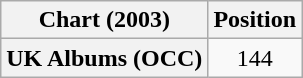<table class="wikitable plainrowheaders" style="text-align:center">
<tr>
<th>Chart (2003)</th>
<th>Position</th>
</tr>
<tr>
<th scope="row">UK Albums (OCC)</th>
<td>144</td>
</tr>
</table>
